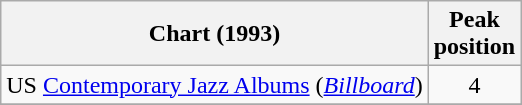<table class="wikitable">
<tr>
<th>Chart (1993)</th>
<th>Peak<br>position</th>
</tr>
<tr>
<td>US <a href='#'>Contemporary Jazz Albums</a> (<em><a href='#'>Billboard</a></em>)</td>
<td align=center>4</td>
</tr>
<tr>
</tr>
</table>
